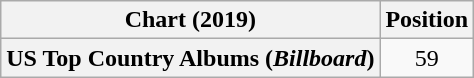<table class="wikitable plainrowheaders" style="text-align:center">
<tr>
<th scope="col">Chart (2019)</th>
<th scope="col">Position</th>
</tr>
<tr>
<th scope="row">US Top Country Albums (<em>Billboard</em>)</th>
<td>59</td>
</tr>
</table>
